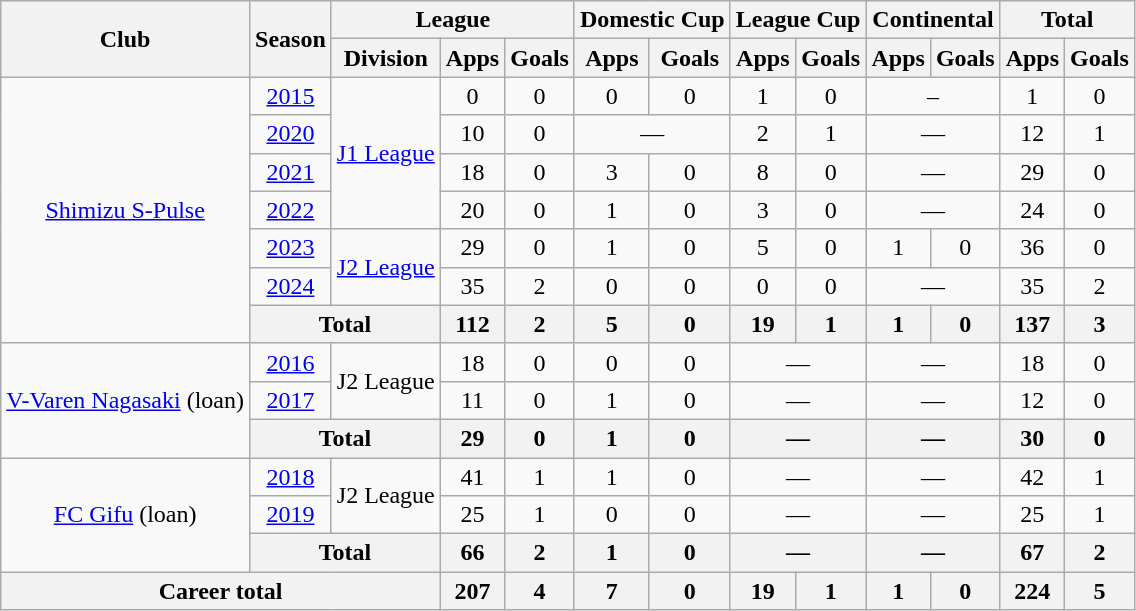<table class="wikitable" style="text-align: center;">
<tr>
<th rowspan="2">Club</th>
<th rowspan="2">Season</th>
<th colspan="3">League</th>
<th colspan="2">Domestic Cup</th>
<th colspan="2">League Cup</th>
<th colspan="2">Continental</th>
<th colspan="2">Total</th>
</tr>
<tr>
<th>Division</th>
<th>Apps</th>
<th>Goals</th>
<th>Apps</th>
<th>Goals</th>
<th>Apps</th>
<th>Goals</th>
<th>Apps</th>
<th>Goals</th>
<th>Apps</th>
<th>Goals</th>
</tr>
<tr>
<td rowspan="7"><a href='#'>Shimizu S-Pulse</a></td>
<td><a href='#'>2015</a></td>
<td rowspan="4"><a href='#'>J1 League</a></td>
<td>0</td>
<td>0</td>
<td>0</td>
<td>0</td>
<td>1</td>
<td>0</td>
<td colspan="2">–</td>
<td>1</td>
<td>0</td>
</tr>
<tr>
<td><a href='#'>2020</a></td>
<td>10</td>
<td>0</td>
<td colspan="2">—</td>
<td>2</td>
<td>1</td>
<td colspan="2">—</td>
<td>12</td>
<td>1</td>
</tr>
<tr>
<td><a href='#'>2021</a></td>
<td>18</td>
<td>0</td>
<td>3</td>
<td>0</td>
<td>8</td>
<td>0</td>
<td colspan="2">—</td>
<td>29</td>
<td>0</td>
</tr>
<tr>
<td><a href='#'>2022</a></td>
<td>20</td>
<td>0</td>
<td>1</td>
<td>0</td>
<td>3</td>
<td>0</td>
<td colspan="2">—</td>
<td>24</td>
<td>0</td>
</tr>
<tr>
<td><a href='#'>2023</a></td>
<td rowspan="2"><a href='#'>J2 League</a></td>
<td>29</td>
<td>0</td>
<td>1</td>
<td>0</td>
<td>5</td>
<td>0</td>
<td>1</td>
<td>0</td>
<td>36</td>
<td>0</td>
</tr>
<tr>
<td><a href='#'>2024</a></td>
<td>35</td>
<td>2</td>
<td>0</td>
<td>0</td>
<td>0</td>
<td>0</td>
<td colspan="2">—</td>
<td>35</td>
<td>2</td>
</tr>
<tr>
<th colspan="2">Total</th>
<th>112</th>
<th>2</th>
<th>5</th>
<th>0</th>
<th>19</th>
<th>1</th>
<th>1</th>
<th>0</th>
<th>137</th>
<th>3</th>
</tr>
<tr>
<td rowspan="3"><a href='#'>V-Varen Nagasaki</a> (loan)</td>
<td><a href='#'>2016</a></td>
<td rowspan="2">J2 League</td>
<td>18</td>
<td>0</td>
<td>0</td>
<td>0</td>
<td colspan="2">—</td>
<td colspan="2">—</td>
<td>18</td>
<td>0</td>
</tr>
<tr>
<td><a href='#'>2017</a></td>
<td>11</td>
<td>0</td>
<td>1</td>
<td>0</td>
<td colspan="2">—</td>
<td colspan="2">—</td>
<td>12</td>
<td>0</td>
</tr>
<tr>
<th colspan="2">Total</th>
<th>29</th>
<th>0</th>
<th>1</th>
<th>0</th>
<th colspan="2">—</th>
<th colspan="2">—</th>
<th>30</th>
<th>0</th>
</tr>
<tr>
<td rowspan="3"><a href='#'>FC Gifu</a> (loan)</td>
<td><a href='#'>2018</a></td>
<td rowspan="2">J2 League</td>
<td>41</td>
<td>1</td>
<td>1</td>
<td>0</td>
<td colspan="2">—</td>
<td colspan="2">—</td>
<td>42</td>
<td>1</td>
</tr>
<tr>
<td><a href='#'>2019</a></td>
<td>25</td>
<td>1</td>
<td>0</td>
<td>0</td>
<td colspan="2">—</td>
<td colspan="2">—</td>
<td>25</td>
<td>1</td>
</tr>
<tr>
<th colspan="2">Total</th>
<th>66</th>
<th>2</th>
<th>1</th>
<th>0</th>
<th colspan="2">—</th>
<th colspan="2">—</th>
<th>67</th>
<th>2</th>
</tr>
<tr>
<th colspan="3">Career total</th>
<th>207</th>
<th>4</th>
<th>7</th>
<th>0</th>
<th>19</th>
<th>1</th>
<th>1</th>
<th>0</th>
<th>224</th>
<th>5</th>
</tr>
</table>
